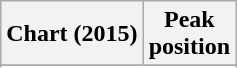<table class="wikitable sortable plainrowheaders" style="text-align:center;">
<tr>
<th scope="col">Chart (2015)</th>
<th scope="col">Peak<br>position</th>
</tr>
<tr>
</tr>
<tr>
</tr>
<tr>
</tr>
<tr>
</tr>
</table>
